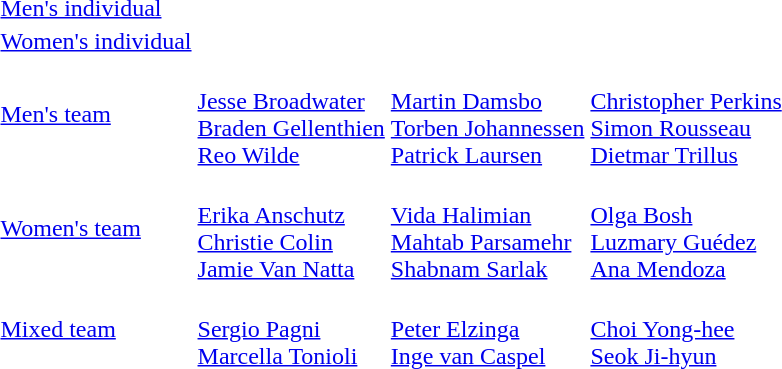<table>
<tr>
<td><a href='#'>Men's individual</a></td>
<td></td>
<td></td>
<td></td>
</tr>
<tr>
<td><a href='#'>Women's individual</a></td>
<td></td>
<td></td>
<td></td>
</tr>
<tr>
<td><a href='#'>Men's team</a></td>
<td> <br> <a href='#'>Jesse Broadwater</a> <br> <a href='#'>Braden Gellenthien</a> <br> <a href='#'>Reo Wilde</a></td>
<td> <br> <a href='#'>Martin Damsbo</a> <br> <a href='#'>Torben Johannessen</a> <br> <a href='#'>Patrick Laursen</a></td>
<td> <br> <a href='#'>Christopher Perkins</a> <br> <a href='#'>Simon Rousseau</a> <br> <a href='#'>Dietmar Trillus</a></td>
</tr>
<tr>
<td><a href='#'>Women's team</a></td>
<td> <br> <a href='#'>Erika Anschutz</a> <br> <a href='#'>Christie Colin</a> <br> <a href='#'>Jamie Van Natta</a></td>
<td> <br> <a href='#'>Vida Halimian</a> <br> <a href='#'>Mahtab Parsamehr</a> <br> <a href='#'>Shabnam Sarlak</a></td>
<td> <br> <a href='#'>Olga Bosh</a> <br> <a href='#'>Luzmary Guédez</a> <br> <a href='#'>Ana Mendoza</a></td>
</tr>
<tr>
<td><a href='#'>Mixed team</a></td>
<td> <br> <a href='#'>Sergio Pagni</a> <br> <a href='#'>Marcella Tonioli</a></td>
<td> <br> <a href='#'>Peter Elzinga</a> <br> <a href='#'>Inge van Caspel</a></td>
<td> <br> <a href='#'>Choi Yong-hee</a> <br> <a href='#'>Seok Ji-hyun</a></td>
</tr>
<tr>
</tr>
</table>
